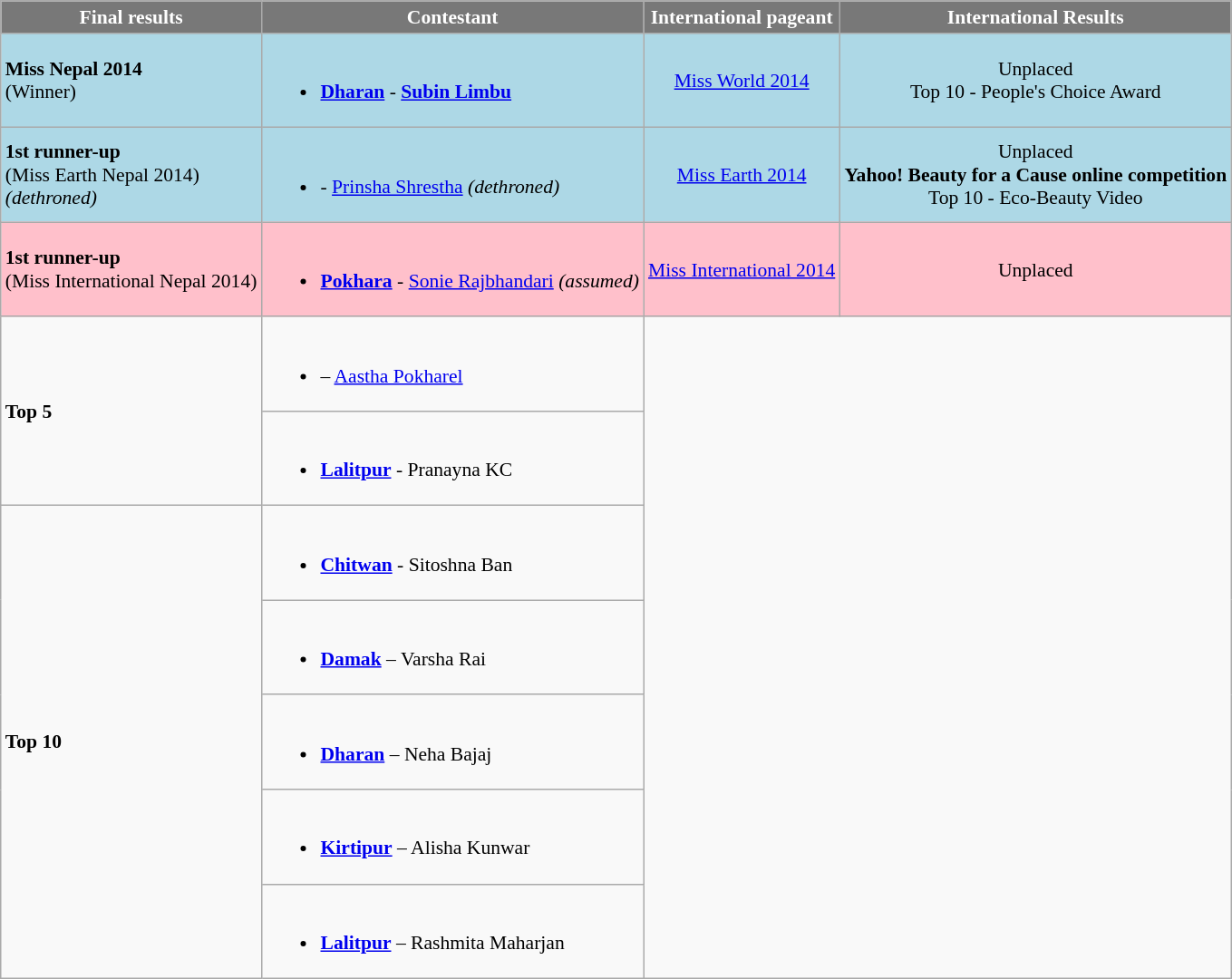<table class="wikitable sortable" style="font-size: 90%">
<tr>
<th style="background-color:#787878;color:#FFFFFF;">Final results</th>
<th style="background-color:#787878;color:#FFFFFF;">Contestant</th>
<th style="background-color:#787878;color:#FFFFFF;">International pageant</th>
<th style="background-color:#787878;color:#FFFFFF;">International Results</th>
</tr>
<tr>
<td style="background:lightblue;"><strong>Miss Nepal 2014</strong><br>(Winner)</td>
<td style="background:lightblue;"><br><ul><li><strong> <a href='#'>Dharan</a></strong> - <strong><a href='#'>Subin Limbu</a></strong></li></ul></td>
<td style="background:lightblue; text-align:center;"><a href='#'>Miss World 2014</a></td>
<td style="background:lightblue; text-align:center;">Unplaced <br> Top 10 - People's Choice Award</td>
</tr>
<tr>
<td style="background:lightblue;"><strong>1st runner-up</strong><br>(Miss Earth Nepal 2014) <br> <em>(dethroned)</em></td>
<td style="background:lightblue;"><br><ul><li><strong></strong> - <a href='#'>Prinsha Shrestha</a> <em>(dethroned)</em></li></ul></td>
<td style="background:lightblue; text-align:center;"><a href='#'>Miss Earth 2014</a></td>
<td style="background:lightblue; text-align:center;">Unplaced <br>  <strong>Yahoo! Beauty for a Cause online competition</strong> <br> Top 10 - Eco-Beauty Video</td>
</tr>
<tr>
<td style="background:pink;"><strong>1st runner-up</strong><br>(Miss International Nepal 2014)</td>
<td style="background:pink;"><br><ul><li><strong> <a href='#'>Pokhara</a></strong> - <a href='#'>Sonie Rajbhandari</a> <em>(assumed)</em></li></ul></td>
<td style="background:pink; text-align:center;"><a href='#'>Miss International 2014</a></td>
<td style="background:pink; text-align:center;">Unplaced</td>
</tr>
<tr>
<td rowspan="2"><strong>Top 5</strong></td>
<td><br><ul><li><strong></strong> – <a href='#'>Aastha Pokharel</a></li></ul></td>
</tr>
<tr>
<td><br><ul><li><strong> <a href='#'>Lalitpur</a></strong> - Pranayna KC</li></ul></td>
</tr>
<tr>
<td rowspan="5"><strong>Top 10</strong></td>
<td><br><ul><li><strong> <a href='#'>Chitwan</a></strong> - Sitoshna Ban</li></ul></td>
</tr>
<tr>
<td><br><ul><li><strong> <a href='#'>Damak</a></strong> – Varsha Rai</li></ul></td>
</tr>
<tr>
<td><br><ul><li><strong> <a href='#'>Dharan</a></strong> – Neha Bajaj</li></ul></td>
</tr>
<tr>
<td><br><ul><li><strong> <a href='#'>Kirtipur</a></strong> – Alisha Kunwar</li></ul></td>
</tr>
<tr>
<td><br><ul><li><strong> <a href='#'>Lalitpur</a></strong> – Rashmita Maharjan</li></ul></td>
</tr>
</table>
